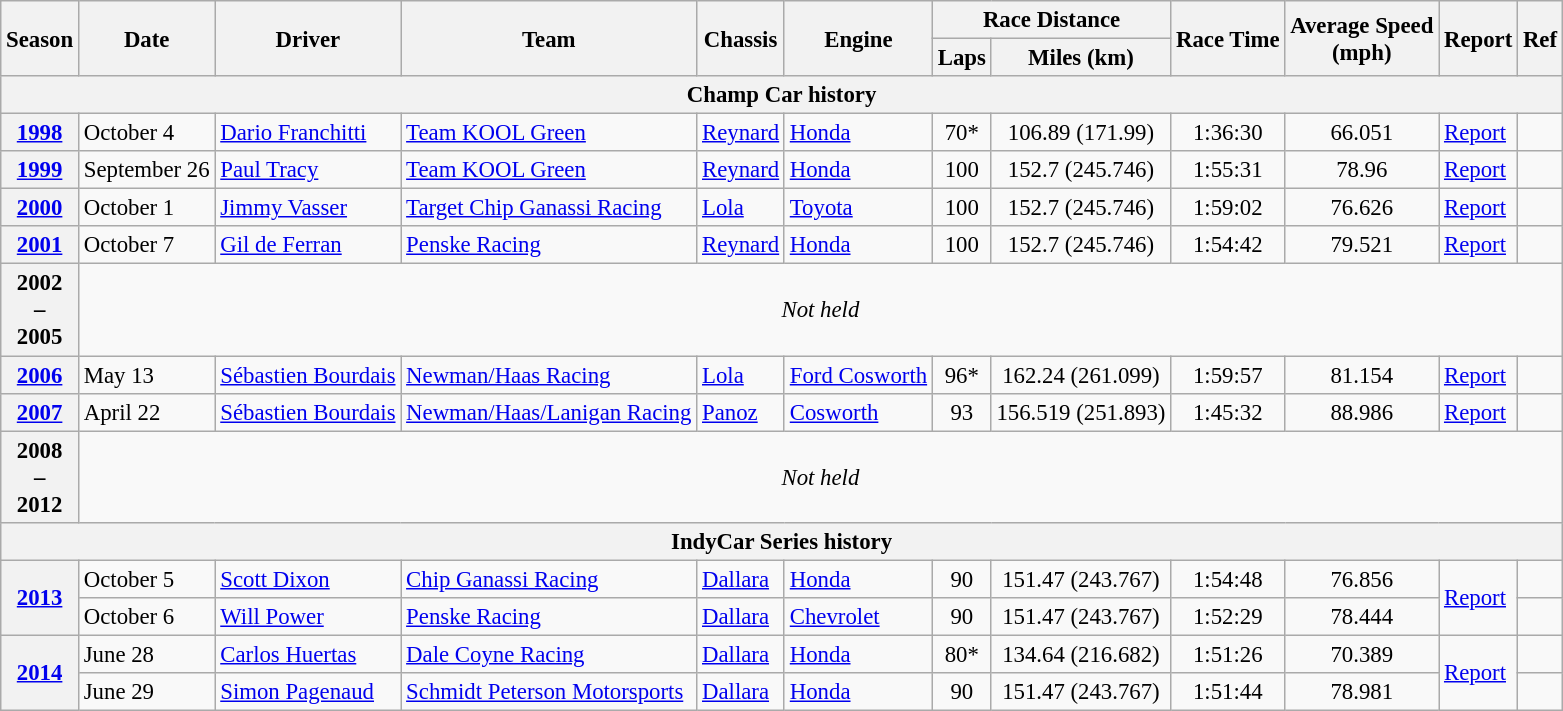<table class="wikitable" style="font-size: 95%;">
<tr>
<th rowspan="2">Season</th>
<th rowspan="2">Date</th>
<th rowspan="2">Driver</th>
<th rowspan="2">Team</th>
<th rowspan="2">Chassis</th>
<th rowspan="2">Engine</th>
<th colspan="2">Race Distance</th>
<th rowspan="2">Race Time</th>
<th rowspan="2">Average Speed<br>(mph)</th>
<th rowspan="2">Report</th>
<th rowspan="2">Ref</th>
</tr>
<tr>
<th>Laps</th>
<th>Miles (km)</th>
</tr>
<tr>
<th colspan=12>Champ Car history</th>
</tr>
<tr>
<th><a href='#'>1998</a></th>
<td>October 4</td>
<td> <a href='#'>Dario Franchitti</a></td>
<td><a href='#'>Team KOOL Green</a></td>
<td><a href='#'>Reynard</a></td>
<td><a href='#'>Honda</a></td>
<td align="center">70*</td>
<td align="center">106.89 (171.99)</td>
<td align="center">1:36:30</td>
<td align="center">66.051</td>
<td><a href='#'>Report</a></td>
<td align="center"></td>
</tr>
<tr>
<th><a href='#'>1999</a></th>
<td>September 26</td>
<td> <a href='#'>Paul Tracy</a></td>
<td><a href='#'>Team KOOL Green</a></td>
<td><a href='#'>Reynard</a></td>
<td><a href='#'>Honda</a></td>
<td align="center">100</td>
<td align="center">152.7 (245.746)</td>
<td align="center">1:55:31</td>
<td align="center">78.96</td>
<td><a href='#'>Report</a></td>
<td align="center"></td>
</tr>
<tr>
<th><a href='#'>2000</a></th>
<td>October 1</td>
<td> <a href='#'>Jimmy Vasser</a></td>
<td><a href='#'>Target Chip Ganassi Racing</a></td>
<td><a href='#'>Lola</a></td>
<td><a href='#'>Toyota</a></td>
<td align="center">100</td>
<td align="center">152.7 (245.746)</td>
<td align="center">1:59:02</td>
<td align="center">76.626</td>
<td><a href='#'>Report</a></td>
<td align="center"></td>
</tr>
<tr>
<th><a href='#'>2001</a></th>
<td>October 7</td>
<td> <a href='#'>Gil de Ferran</a></td>
<td><a href='#'>Penske Racing</a></td>
<td><a href='#'>Reynard</a></td>
<td><a href='#'>Honda</a></td>
<td align="center">100</td>
<td align="center">152.7 (245.746)</td>
<td align="center">1:54:42</td>
<td align="center">79.521</td>
<td><a href='#'>Report</a></td>
<td align="center"></td>
</tr>
<tr>
<th align=center>2002<br>–<br>2005</th>
<td colspan=11 align=center><em>Not held</em></td>
</tr>
<tr>
<th><a href='#'>2006</a></th>
<td>May 13</td>
<td> <a href='#'>Sébastien Bourdais</a></td>
<td><a href='#'>Newman/Haas Racing</a></td>
<td><a href='#'>Lola</a></td>
<td><a href='#'>Ford Cosworth</a></td>
<td align="center">96*</td>
<td align="center">162.24 (261.099)</td>
<td align="center">1:59:57</td>
<td align="center">81.154</td>
<td><a href='#'>Report</a></td>
<td align="center"></td>
</tr>
<tr>
<th><a href='#'>2007</a></th>
<td>April 22</td>
<td> <a href='#'>Sébastien Bourdais</a></td>
<td><a href='#'>Newman/Haas/Lanigan Racing</a></td>
<td><a href='#'>Panoz</a></td>
<td><a href='#'>Cosworth</a></td>
<td align="center">93</td>
<td align="center">156.519 (251.893)</td>
<td align="center">1:45:32</td>
<td align="center">88.986</td>
<td><a href='#'>Report</a></td>
<td align="center"></td>
</tr>
<tr>
<th align=center>2008<br>–<br>2012</th>
<td colspan=11 align=center><em>Not held</em></td>
</tr>
<tr>
<th colspan=12>IndyCar Series history</th>
</tr>
<tr>
<th rowspan=2><a href='#'>2013</a></th>
<td>October 5</td>
<td> <a href='#'>Scott Dixon</a></td>
<td><a href='#'>Chip Ganassi Racing</a></td>
<td><a href='#'>Dallara</a></td>
<td><a href='#'>Honda</a></td>
<td align="center">90</td>
<td align="center">151.47 (243.767)</td>
<td align="center">1:54:48</td>
<td align="center">76.856</td>
<td rowspan=2><a href='#'>Report</a></td>
<td align="center"></td>
</tr>
<tr>
<td>October 6</td>
<td> <a href='#'>Will Power</a></td>
<td><a href='#'>Penske Racing</a></td>
<td><a href='#'>Dallara</a></td>
<td><a href='#'>Chevrolet</a></td>
<td align="center">90</td>
<td align="center">151.47 (243.767)</td>
<td align="center">1:52:29</td>
<td align="center">78.444</td>
<td align="center"></td>
</tr>
<tr>
<th rowspan=2><a href='#'>2014</a></th>
<td>June 28</td>
<td> <a href='#'>Carlos Huertas</a></td>
<td><a href='#'>Dale Coyne Racing</a></td>
<td><a href='#'>Dallara</a></td>
<td><a href='#'>Honda</a></td>
<td align="center">80*</td>
<td align="center">134.64 (216.682)</td>
<td align="center">1:51:26</td>
<td align="center">70.389</td>
<td rowspan=2><a href='#'>Report</a></td>
<td align="center"></td>
</tr>
<tr>
<td>June 29</td>
<td> <a href='#'>Simon Pagenaud</a></td>
<td><a href='#'>Schmidt Peterson Motorsports</a></td>
<td><a href='#'>Dallara</a></td>
<td><a href='#'>Honda</a></td>
<td align="center">90</td>
<td align="center">151.47 (243.767)</td>
<td align="center">1:51:44</td>
<td align="center">78.981</td>
<td align="center"></td>
</tr>
</table>
